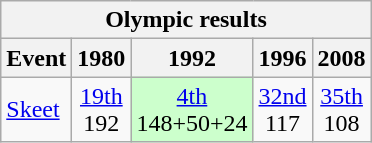<table class="wikitable" style="text-align: center">
<tr>
<th colspan=6>Olympic results</th>
</tr>
<tr>
<th>Event</th>
<th>1980</th>
<th>1992</th>
<th>1996</th>
<th>2008</th>
</tr>
<tr>
<td align=left><a href='#'>Skeet</a></td>
<td><a href='#'>19th</a><br>192</td>
<td style="background:#cfc;"><a href='#'>4th</a><br>148+50+24</td>
<td><a href='#'>32nd</a><br>117</td>
<td><a href='#'>35th</a><br>108</td>
</tr>
</table>
